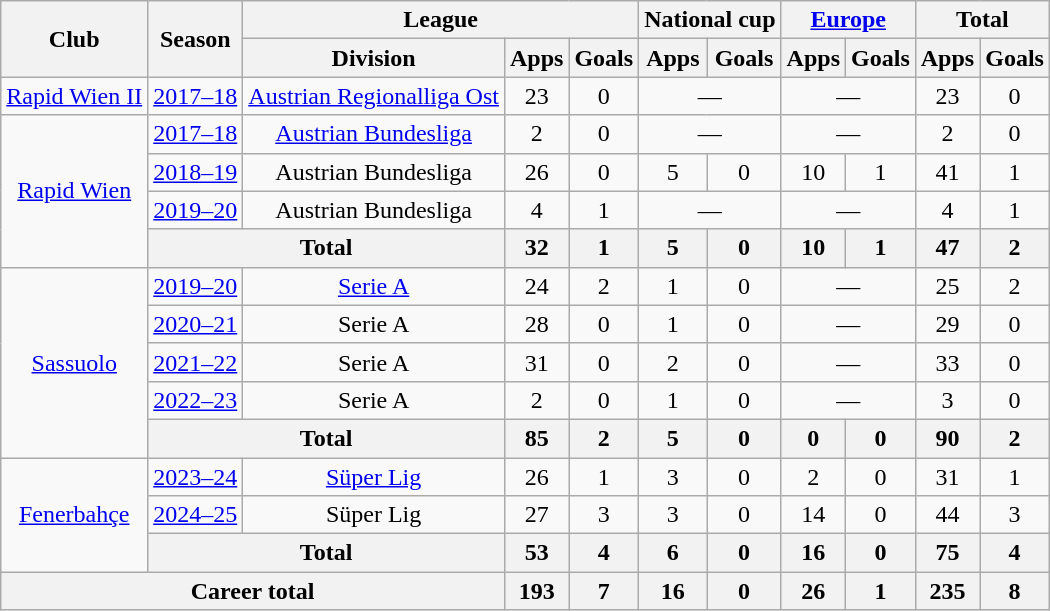<table class="wikitable" style="text-align: center">
<tr>
<th rowspan="2">Club</th>
<th rowspan="2">Season</th>
<th colspan="3">League</th>
<th colspan="2">National cup</th>
<th colspan="2"><a href='#'>Europe</a></th>
<th colspan="2">Total</th>
</tr>
<tr>
<th>Division</th>
<th>Apps</th>
<th>Goals</th>
<th>Apps</th>
<th>Goals</th>
<th>Apps</th>
<th>Goals</th>
<th>Apps</th>
<th>Goals</th>
</tr>
<tr>
<td><a href='#'>Rapid Wien II</a></td>
<td><a href='#'>2017–18</a></td>
<td><a href='#'>Austrian Regionalliga Ost</a></td>
<td>23</td>
<td>0</td>
<td colspan="2">—</td>
<td colspan="2">—</td>
<td>23</td>
<td>0</td>
</tr>
<tr>
<td rowspan="4"><a href='#'>Rapid Wien</a></td>
<td><a href='#'>2017–18</a></td>
<td><a href='#'>Austrian Bundesliga</a></td>
<td>2</td>
<td>0</td>
<td colspan="2">—</td>
<td colspan="2">—</td>
<td>2</td>
<td>0</td>
</tr>
<tr>
<td><a href='#'>2018–19</a></td>
<td>Austrian Bundesliga</td>
<td>26</td>
<td>0</td>
<td>5</td>
<td>0</td>
<td>10</td>
<td>1</td>
<td>41</td>
<td>1</td>
</tr>
<tr>
<td><a href='#'>2019–20</a></td>
<td>Austrian Bundesliga</td>
<td>4</td>
<td>1</td>
<td colspan="2">—</td>
<td colspan="2">—</td>
<td>4</td>
<td>1</td>
</tr>
<tr>
<th colspan="2">Total</th>
<th>32</th>
<th>1</th>
<th>5</th>
<th>0</th>
<th>10</th>
<th>1</th>
<th>47</th>
<th>2</th>
</tr>
<tr>
<td rowspan="5"><a href='#'>Sassuolo</a></td>
<td><a href='#'>2019–20</a></td>
<td><a href='#'>Serie A</a></td>
<td>24</td>
<td>2</td>
<td>1</td>
<td>0</td>
<td colspan="2">—</td>
<td>25</td>
<td>2</td>
</tr>
<tr>
<td><a href='#'>2020–21</a></td>
<td>Serie A</td>
<td>28</td>
<td>0</td>
<td>1</td>
<td>0</td>
<td colspan="2">—</td>
<td>29</td>
<td>0</td>
</tr>
<tr>
<td><a href='#'>2021–22</a></td>
<td>Serie A</td>
<td>31</td>
<td>0</td>
<td>2</td>
<td>0</td>
<td colspan="2">—</td>
<td>33</td>
<td>0</td>
</tr>
<tr>
<td><a href='#'>2022–23</a></td>
<td>Serie A</td>
<td>2</td>
<td>0</td>
<td>1</td>
<td>0</td>
<td colspan="2">—</td>
<td>3</td>
<td>0</td>
</tr>
<tr>
<th colspan="2">Total</th>
<th>85</th>
<th>2</th>
<th>5</th>
<th>0</th>
<th>0</th>
<th>0</th>
<th>90</th>
<th>2</th>
</tr>
<tr>
<td rowspan="3"><a href='#'>Fenerbahçe</a></td>
<td><a href='#'>2023–24</a></td>
<td><a href='#'>Süper Lig</a></td>
<td>26</td>
<td>1</td>
<td>3</td>
<td>0</td>
<td>2</td>
<td>0</td>
<td>31</td>
<td>1</td>
</tr>
<tr>
<td><a href='#'>2024–25</a></td>
<td>Süper Lig</td>
<td>27</td>
<td>3</td>
<td>3</td>
<td>0</td>
<td>14</td>
<td>0</td>
<td>44</td>
<td>3</td>
</tr>
<tr>
<th colspan="2">Total</th>
<th>53</th>
<th>4</th>
<th>6</th>
<th>0</th>
<th>16</th>
<th>0</th>
<th>75</th>
<th>4</th>
</tr>
<tr>
<th colspan="3">Career total</th>
<th>193</th>
<th>7</th>
<th>16</th>
<th>0</th>
<th>26</th>
<th>1</th>
<th>235</th>
<th>8</th>
</tr>
</table>
